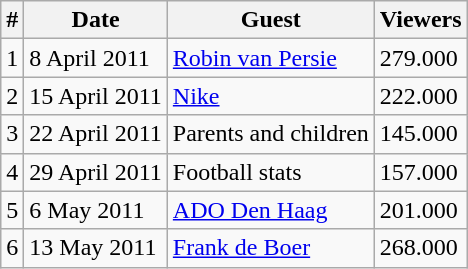<table class="wikitable">
<tr>
<th>#</th>
<th>Date</th>
<th>Guest</th>
<th>Viewers</th>
</tr>
<tr>
<td>1</td>
<td>8 April 2011</td>
<td><a href='#'>Robin van Persie</a></td>
<td>279.000</td>
</tr>
<tr>
<td>2</td>
<td>15 April 2011</td>
<td><a href='#'>Nike</a></td>
<td>222.000</td>
</tr>
<tr>
<td>3</td>
<td>22 April 2011</td>
<td>Parents and children</td>
<td>145.000</td>
</tr>
<tr>
<td>4</td>
<td>29 April 2011</td>
<td>Football stats</td>
<td>157.000</td>
</tr>
<tr>
<td>5</td>
<td>6 May 2011</td>
<td><a href='#'>ADO Den Haag</a></td>
<td>201.000</td>
</tr>
<tr>
<td>6</td>
<td>13 May 2011</td>
<td><a href='#'>Frank de Boer</a></td>
<td>268.000</td>
</tr>
</table>
